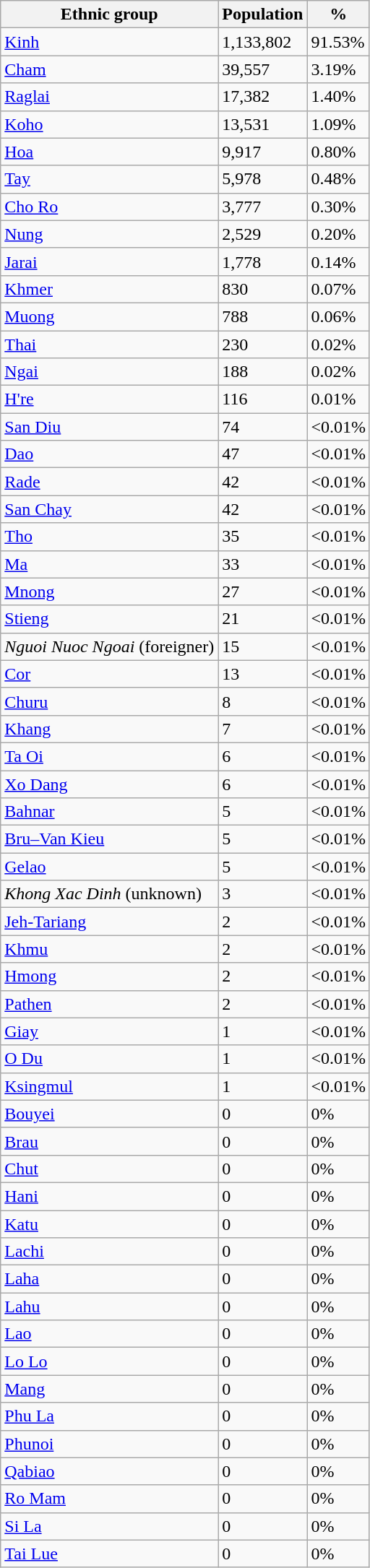<table class="wikitable sortable">
<tr>
<th>Ethnic group</th>
<th>Population</th>
<th>%</th>
</tr>
<tr>
<td><a href='#'>Kinh</a></td>
<td>1,133,802</td>
<td>91.53%</td>
</tr>
<tr>
<td><a href='#'>Cham</a></td>
<td>39,557</td>
<td>3.19%</td>
</tr>
<tr>
<td><a href='#'>Raglai</a></td>
<td>17,382</td>
<td>1.40%</td>
</tr>
<tr>
<td><a href='#'>Koho</a></td>
<td>13,531</td>
<td>1.09%</td>
</tr>
<tr>
<td><a href='#'>Hoa</a></td>
<td>9,917</td>
<td>0.80%</td>
</tr>
<tr>
<td><a href='#'>Tay</a></td>
<td>5,978</td>
<td>0.48%</td>
</tr>
<tr>
<td><a href='#'>Cho Ro</a></td>
<td>3,777</td>
<td>0.30%</td>
</tr>
<tr>
<td><a href='#'>Nung</a></td>
<td>2,529</td>
<td>0.20%</td>
</tr>
<tr>
<td><a href='#'>Jarai</a></td>
<td>1,778</td>
<td>0.14%</td>
</tr>
<tr>
<td><a href='#'>Khmer</a></td>
<td>830</td>
<td>0.07%</td>
</tr>
<tr>
<td><a href='#'>Muong</a></td>
<td>788</td>
<td>0.06%</td>
</tr>
<tr>
<td><a href='#'>Thai</a></td>
<td>230</td>
<td>0.02%</td>
</tr>
<tr>
<td><a href='#'>Ngai</a></td>
<td>188</td>
<td>0.02%</td>
</tr>
<tr>
<td><a href='#'>H're</a></td>
<td>116</td>
<td>0.01%</td>
</tr>
<tr>
<td><a href='#'>San Diu</a></td>
<td>74</td>
<td><0.01%</td>
</tr>
<tr>
<td><a href='#'>Dao</a></td>
<td>47</td>
<td><0.01%</td>
</tr>
<tr>
<td><a href='#'>Rade</a></td>
<td>42</td>
<td><0.01%</td>
</tr>
<tr>
<td><a href='#'>San Chay</a></td>
<td>42</td>
<td><0.01%</td>
</tr>
<tr>
<td><a href='#'>Tho</a></td>
<td>35</td>
<td><0.01%</td>
</tr>
<tr>
<td><a href='#'>Ma</a></td>
<td>33</td>
<td><0.01%</td>
</tr>
<tr>
<td><a href='#'>Mnong</a></td>
<td>27</td>
<td><0.01%</td>
</tr>
<tr>
<td><a href='#'>Stieng</a></td>
<td>21</td>
<td><0.01%</td>
</tr>
<tr>
<td><em>Nguoi Nuoc Ngoai</em> (foreigner)</td>
<td>15</td>
<td><0.01%</td>
</tr>
<tr>
<td><a href='#'>Cor</a></td>
<td>13</td>
<td><0.01%</td>
</tr>
<tr>
<td><a href='#'>Churu</a></td>
<td>8</td>
<td><0.01%</td>
</tr>
<tr>
<td><a href='#'>Khang</a></td>
<td>7</td>
<td><0.01%</td>
</tr>
<tr>
<td><a href='#'>Ta Oi</a></td>
<td>6</td>
<td><0.01%</td>
</tr>
<tr>
<td><a href='#'>Xo Dang</a></td>
<td>6</td>
<td><0.01%</td>
</tr>
<tr>
<td><a href='#'>Bahnar</a></td>
<td>5</td>
<td><0.01%</td>
</tr>
<tr>
<td><a href='#'>Bru–Van Kieu</a></td>
<td>5</td>
<td><0.01%</td>
</tr>
<tr>
<td><a href='#'>Gelao</a></td>
<td>5</td>
<td><0.01%</td>
</tr>
<tr>
<td><em>Khong Xac Dinh</em> (unknown)</td>
<td>3</td>
<td><0.01%</td>
</tr>
<tr>
<td><a href='#'>Jeh-Tariang</a></td>
<td>2</td>
<td><0.01%</td>
</tr>
<tr>
<td><a href='#'>Khmu</a></td>
<td>2</td>
<td><0.01%</td>
</tr>
<tr>
<td><a href='#'>Hmong</a></td>
<td>2</td>
<td><0.01%</td>
</tr>
<tr>
<td><a href='#'>Pathen</a></td>
<td>2</td>
<td><0.01%</td>
</tr>
<tr>
<td><a href='#'>Giay</a></td>
<td>1</td>
<td><0.01%</td>
</tr>
<tr>
<td><a href='#'>O Du</a></td>
<td>1</td>
<td><0.01%</td>
</tr>
<tr>
<td><a href='#'>Ksingmul</a></td>
<td>1</td>
<td><0.01%</td>
</tr>
<tr>
<td><a href='#'>Bouyei</a></td>
<td>0</td>
<td>0%</td>
</tr>
<tr>
<td><a href='#'>Brau</a></td>
<td>0</td>
<td>0%</td>
</tr>
<tr>
<td><a href='#'>Chut</a></td>
<td>0</td>
<td>0%</td>
</tr>
<tr>
<td><a href='#'>Hani</a></td>
<td>0</td>
<td>0%</td>
</tr>
<tr>
<td><a href='#'>Katu</a></td>
<td>0</td>
<td>0%</td>
</tr>
<tr>
<td><a href='#'>Lachi</a></td>
<td>0</td>
<td>0%</td>
</tr>
<tr>
<td><a href='#'>Laha</a></td>
<td>0</td>
<td>0%</td>
</tr>
<tr>
<td><a href='#'>Lahu</a></td>
<td>0</td>
<td>0%</td>
</tr>
<tr>
<td><a href='#'>Lao</a></td>
<td>0</td>
<td>0%</td>
</tr>
<tr>
<td><a href='#'>Lo Lo</a></td>
<td>0</td>
<td>0%</td>
</tr>
<tr>
<td><a href='#'>Mang</a></td>
<td>0</td>
<td>0%</td>
</tr>
<tr>
<td><a href='#'>Phu La</a></td>
<td>0</td>
<td>0%</td>
</tr>
<tr>
<td><a href='#'>Phunoi</a></td>
<td>0</td>
<td>0%</td>
</tr>
<tr>
<td><a href='#'>Qabiao</a></td>
<td>0</td>
<td>0%</td>
</tr>
<tr>
<td><a href='#'>Ro Mam</a></td>
<td>0</td>
<td>0%</td>
</tr>
<tr>
<td><a href='#'>Si La</a></td>
<td>0</td>
<td>0%</td>
</tr>
<tr>
<td><a href='#'>Tai Lue</a></td>
<td>0</td>
<td>0%</td>
</tr>
</table>
